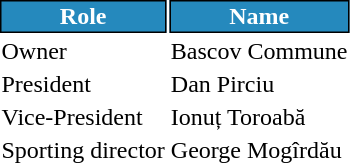<table class="toccolours">
<tr>
<th style="background:#2589bd;color:#FFFFFF;border:1px solid #000000">Role</th>
<th style="background:#2589bd;color:#FFFFFF;border:1px solid #000000">Name</th>
</tr>
<tr>
<td>Owner</td>
<td> Bascov Commune</td>
</tr>
<tr>
<td>President</td>
<td> Dan Pirciu</td>
</tr>
<tr>
<td>Vice-President</td>
<td> Ionuț Toroabă</td>
</tr>
<tr>
<td>Sporting director</td>
<td> George Mogîrdău</td>
</tr>
</table>
